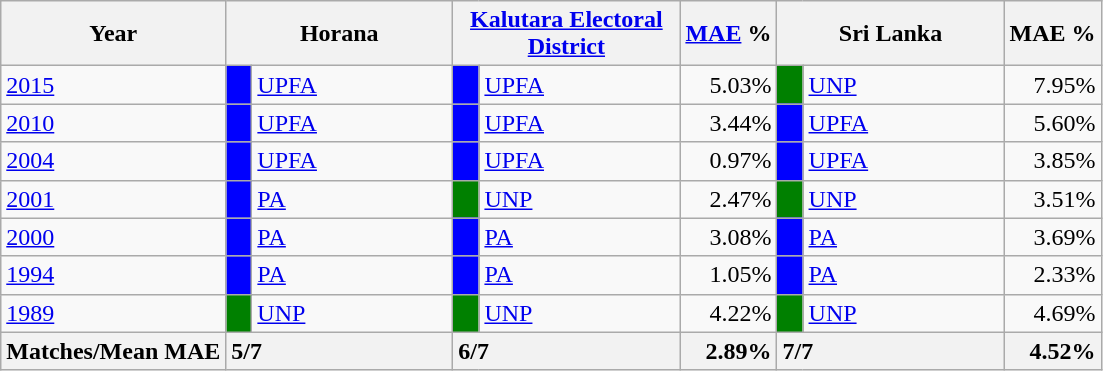<table class="wikitable">
<tr>
<th>Year</th>
<th colspan="2" width="144px">Horana</th>
<th colspan="2" width="144px"><a href='#'>Kalutara Electoral District</a></th>
<th><a href='#'>MAE</a> %</th>
<th colspan="2" width="144px">Sri Lanka</th>
<th>MAE %</th>
</tr>
<tr>
<td><a href='#'>2015</a></td>
<td style="background-color:blue;" width="10px"></td>
<td style="text-align:left;"><a href='#'>UPFA</a></td>
<td style="background-color:blue;" width="10px"></td>
<td style="text-align:left;"><a href='#'>UPFA</a></td>
<td style="text-align:right;">5.03%</td>
<td style="background-color:green;" width="10px"></td>
<td style="text-align:left;"><a href='#'>UNP</a></td>
<td style="text-align:right;">7.95%</td>
</tr>
<tr>
<td><a href='#'>2010</a></td>
<td style="background-color:blue;" width="10px"></td>
<td style="text-align:left;"><a href='#'>UPFA</a></td>
<td style="background-color:blue;" width="10px"></td>
<td style="text-align:left;"><a href='#'>UPFA</a></td>
<td style="text-align:right;">3.44%</td>
<td style="background-color:blue;" width="10px"></td>
<td style="text-align:left;"><a href='#'>UPFA</a></td>
<td style="text-align:right;">5.60%</td>
</tr>
<tr>
<td><a href='#'>2004</a></td>
<td style="background-color:blue;" width="10px"></td>
<td style="text-align:left;"><a href='#'>UPFA</a></td>
<td style="background-color:blue;" width="10px"></td>
<td style="text-align:left;"><a href='#'>UPFA</a></td>
<td style="text-align:right;">0.97%</td>
<td style="background-color:blue;" width="10px"></td>
<td style="text-align:left;"><a href='#'>UPFA</a></td>
<td style="text-align:right;">3.85%</td>
</tr>
<tr>
<td><a href='#'>2001</a></td>
<td style="background-color:blue;" width="10px"></td>
<td style="text-align:left;"><a href='#'>PA</a></td>
<td style="background-color:green;" width="10px"></td>
<td style="text-align:left;"><a href='#'>UNP</a></td>
<td style="text-align:right;">2.47%</td>
<td style="background-color:green;" width="10px"></td>
<td style="text-align:left;"><a href='#'>UNP</a></td>
<td style="text-align:right;">3.51%</td>
</tr>
<tr>
<td><a href='#'>2000</a></td>
<td style="background-color:blue;" width="10px"></td>
<td style="text-align:left;"><a href='#'>PA</a></td>
<td style="background-color:blue;" width="10px"></td>
<td style="text-align:left;"><a href='#'>PA</a></td>
<td style="text-align:right;">3.08%</td>
<td style="background-color:blue;" width="10px"></td>
<td style="text-align:left;"><a href='#'>PA</a></td>
<td style="text-align:right;">3.69%</td>
</tr>
<tr>
<td><a href='#'>1994</a></td>
<td style="background-color:blue;" width="10px"></td>
<td style="text-align:left;"><a href='#'>PA</a></td>
<td style="background-color:blue;" width="10px"></td>
<td style="text-align:left;"><a href='#'>PA</a></td>
<td style="text-align:right;">1.05%</td>
<td style="background-color:blue;" width="10px"></td>
<td style="text-align:left;"><a href='#'>PA</a></td>
<td style="text-align:right;">2.33%</td>
</tr>
<tr>
<td><a href='#'>1989</a></td>
<td style="background-color:green;" width="10px"></td>
<td style="text-align:left;"><a href='#'>UNP</a></td>
<td style="background-color:green;" width="10px"></td>
<td style="text-align:left;"><a href='#'>UNP</a></td>
<td style="text-align:right;">4.22%</td>
<td style="background-color:green;" width="10px"></td>
<td style="text-align:left;"><a href='#'>UNP</a></td>
<td style="text-align:right;">4.69%</td>
</tr>
<tr>
<th>Matches/Mean MAE</th>
<th style="text-align:left;"colspan="2" width="144px">5/7</th>
<th style="text-align:left;"colspan="2" width="144px">6/7</th>
<th style="text-align:right;">2.89%</th>
<th style="text-align:left;"colspan="2" width="144px">7/7</th>
<th style="text-align:right;">4.52%</th>
</tr>
</table>
